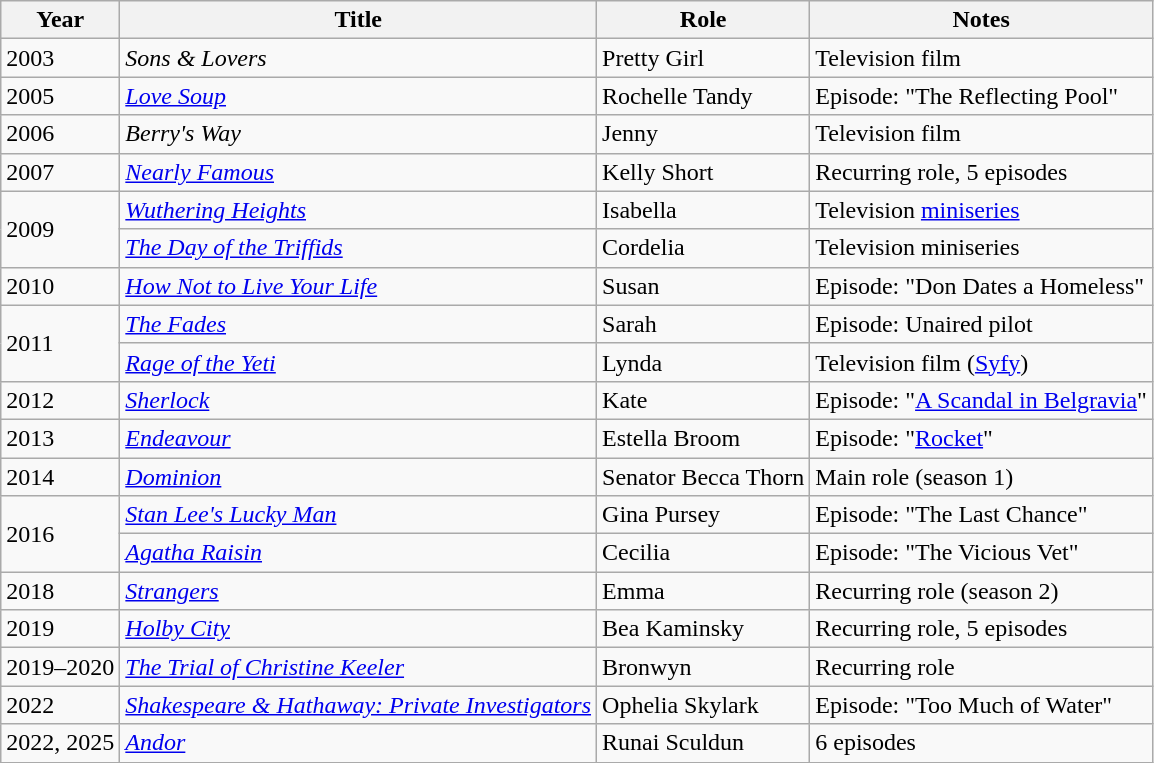<table class="wikitable sortable">
<tr>
<th>Year</th>
<th>Title</th>
<th>Role</th>
<th class="unsortable">Notes</th>
</tr>
<tr>
<td>2003</td>
<td><em>Sons & Lovers</em></td>
<td>Pretty Girl</td>
<td>Television film</td>
</tr>
<tr>
<td>2005</td>
<td><em><a href='#'>Love Soup</a></em></td>
<td>Rochelle Tandy</td>
<td>Episode: "The Reflecting Pool"</td>
</tr>
<tr>
<td>2006</td>
<td><em>Berry's Way</em></td>
<td>Jenny</td>
<td>Television film</td>
</tr>
<tr>
<td>2007</td>
<td><em><a href='#'>Nearly Famous</a></em></td>
<td>Kelly Short</td>
<td>Recurring role, 5 episodes</td>
</tr>
<tr>
<td rowspan=2>2009</td>
<td><em><a href='#'>Wuthering Heights</a></em></td>
<td>Isabella</td>
<td>Television <a href='#'>miniseries</a></td>
</tr>
<tr>
<td><em><a href='#'>The Day of the Triffids</a></em></td>
<td>Cordelia</td>
<td>Television miniseries</td>
</tr>
<tr>
<td>2010</td>
<td><em><a href='#'>How Not to Live Your Life</a></em></td>
<td>Susan</td>
<td>Episode: "Don Dates a Homeless"</td>
</tr>
<tr>
<td rowspan=2>2011</td>
<td><em><a href='#'>The Fades</a></em></td>
<td>Sarah</td>
<td>Episode: Unaired pilot</td>
</tr>
<tr>
<td><em><a href='#'>Rage of the Yeti</a></em></td>
<td>Lynda</td>
<td>Television film (<a href='#'>Syfy</a>)</td>
</tr>
<tr>
<td>2012</td>
<td><em><a href='#'>Sherlock</a></em></td>
<td>Kate</td>
<td>Episode: "<a href='#'>A Scandal in Belgravia</a>"</td>
</tr>
<tr>
<td>2013</td>
<td><em><a href='#'>Endeavour</a></em></td>
<td>Estella Broom</td>
<td>Episode: "<a href='#'>Rocket</a>"</td>
</tr>
<tr>
<td>2014</td>
<td><em><a href='#'>Dominion</a></em></td>
<td>Senator Becca Thorn</td>
<td>Main role (season 1)</td>
</tr>
<tr>
<td rowspan=2>2016</td>
<td><em><a href='#'>Stan Lee's Lucky Man</a></em></td>
<td>Gina Pursey</td>
<td>Episode: "The Last Chance"</td>
</tr>
<tr>
<td><em><a href='#'>Agatha Raisin</a></em></td>
<td>Cecilia</td>
<td>Episode: "The Vicious Vet"</td>
</tr>
<tr>
<td>2018</td>
<td><em><a href='#'>Strangers</a></em></td>
<td>Emma</td>
<td>Recurring role (season 2)</td>
</tr>
<tr>
<td>2019</td>
<td><em><a href='#'>Holby City</a></em></td>
<td>Bea Kaminsky</td>
<td>Recurring role, 5 episodes</td>
</tr>
<tr>
<td>2019–2020</td>
<td><em><a href='#'>The Trial of Christine Keeler</a></em></td>
<td>Bronwyn</td>
<td>Recurring role</td>
</tr>
<tr>
<td>2022</td>
<td><em><a href='#'>Shakespeare & Hathaway: Private Investigators</a></em></td>
<td>Ophelia Skylark</td>
<td>Episode: "Too Much of Water"</td>
</tr>
<tr>
<td>2022, 2025</td>
<td><em><a href='#'>Andor</a></em></td>
<td>Runai Sculdun</td>
<td>6 episodes</td>
</tr>
</table>
